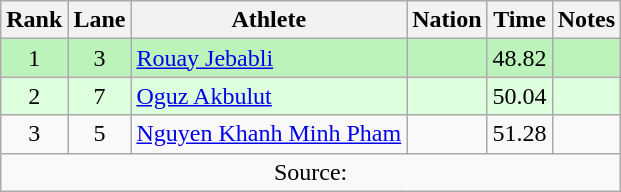<table class="wikitable sortable" style="text-align:center;">
<tr>
<th scope="col">Rank</th>
<th scope="col">Lane</th>
<th scope="col">Athlete</th>
<th scope="col">Nation</th>
<th scope="col">Time</th>
<th scope="col">Notes</th>
</tr>
<tr bgcolor="#bbf3bb">
<td>1</td>
<td>3</td>
<td align=left><a href='#'>Rouay Jebabli</a></td>
<td align=left></td>
<td>48.82</td>
<td></td>
</tr>
<tr bgcolor=ddffdd>
<td>2</td>
<td>7</td>
<td align=left><a href='#'>Oguz Akbulut</a></td>
<td align=left></td>
<td>50.04</td>
<td></td>
</tr>
<tr>
<td>3</td>
<td>5</td>
<td align=left><a href='#'>Nguyen Khanh Minh Pham</a></td>
<td align=left></td>
<td>51.28</td>
<td></td>
</tr>
<tr class="sortbottom">
<td colspan=6>Source:</td>
</tr>
</table>
